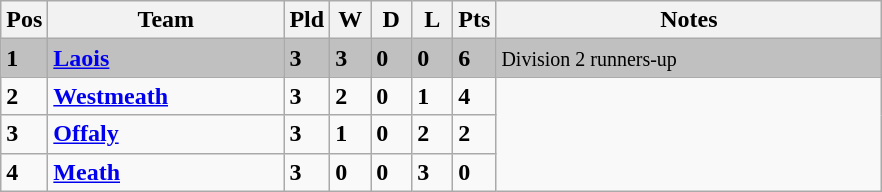<table class="wikitable" style="text-align: centre;">
<tr>
<th width=20>Pos</th>
<th width=150>Team</th>
<th width=20>Pld</th>
<th width=20>W</th>
<th width=20>D</th>
<th width=20>L</th>
<th width=20>Pts</th>
<th width=250>Notes</th>
</tr>
<tr style="background:silver;">
<td><strong>1</strong></td>
<td align=left><strong> <a href='#'>Laois</a> </strong></td>
<td><strong>3</strong></td>
<td><strong>3</strong></td>
<td><strong>0</strong></td>
<td><strong>0</strong></td>
<td><strong>6</strong></td>
<td><small> Division 2 runners-up</small></td>
</tr>
<tr style>
<td><strong>2</strong></td>
<td align=left><strong> <a href='#'>Westmeath</a> </strong></td>
<td><strong>3</strong></td>
<td><strong>2</strong></td>
<td><strong>0</strong></td>
<td><strong>1</strong></td>
<td><strong>4</strong></td>
</tr>
<tr>
<td><strong>3</strong></td>
<td align=left><strong> <a href='#'>Offaly</a> </strong></td>
<td><strong>3</strong></td>
<td><strong>1</strong></td>
<td><strong>0</strong></td>
<td><strong>2</strong></td>
<td><strong>2</strong></td>
</tr>
<tr style>
<td><strong>4</strong></td>
<td align=left><strong> <a href='#'>Meath</a> </strong></td>
<td><strong>3</strong></td>
<td><strong>0</strong></td>
<td><strong>0</strong></td>
<td><strong>3</strong></td>
<td><strong>0</strong></td>
</tr>
</table>
